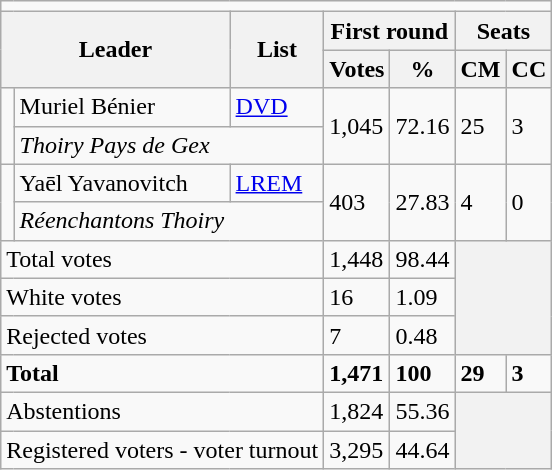<table class="wikitable">
<tr>
<td colspan="7"></td>
</tr>
<tr>
<th colspan="2" rowspan="2">Leader</th>
<th rowspan="2">List</th>
<th colspan="2">First round</th>
<th colspan="2">Seats</th>
</tr>
<tr>
<th>Votes</th>
<th>%</th>
<th>CM</th>
<th>CC</th>
</tr>
<tr>
<td rowspan="2" bgcolor=></td>
<td>Muriel Bénier</td>
<td><a href='#'>DVD</a></td>
<td rowspan="2">1,045</td>
<td rowspan="2">72.16</td>
<td rowspan="2">25</td>
<td rowspan="2">3</td>
</tr>
<tr>
<td colspan="2"><em>Thoiry Pays de Gex</em></td>
</tr>
<tr>
<td rowspan="2" bgcolor=></td>
<td>Yaēl Yavanovitch</td>
<td><a href='#'>LREM</a></td>
<td rowspan="2">403</td>
<td rowspan="2">27.83</td>
<td rowspan="2">4</td>
<td rowspan="2">0</td>
</tr>
<tr>
<td colspan="2"><em>Réenchantons Thoiry</em></td>
</tr>
<tr>
<td colspan="3">Total votes</td>
<td>1,448</td>
<td>98.44</td>
<th colspan="2" rowspan="3"></th>
</tr>
<tr>
<td colspan="3">White votes</td>
<td>16</td>
<td>1.09</td>
</tr>
<tr>
<td colspan="3">Rejected votes</td>
<td>7</td>
<td>0.48</td>
</tr>
<tr>
<td colspan="3"><strong>Total</strong></td>
<td><strong>1,471</strong></td>
<td><strong>100</strong></td>
<td><strong>29</strong></td>
<td><strong>3</strong></td>
</tr>
<tr>
<td colspan="3">Abstentions</td>
<td>1,824</td>
<td>55.36</td>
<th colspan="2" rowspan="2"></th>
</tr>
<tr>
<td colspan="3">Registered voters - voter turnout</td>
<td>3,295</td>
<td>44.64</td>
</tr>
</table>
